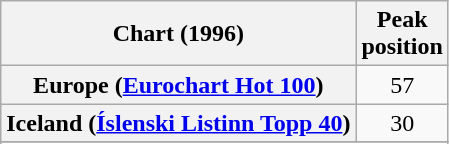<table class="wikitable sortable plainrowheaders" style="text-align:center">
<tr>
<th>Chart (1996)</th>
<th>Peak<br>position</th>
</tr>
<tr>
<th scope="row">Europe (<a href='#'>Eurochart Hot 100</a>)</th>
<td>57</td>
</tr>
<tr>
<th scope="row">Iceland (<a href='#'>Íslenski Listinn Topp 40</a>)</th>
<td>30</td>
</tr>
<tr>
</tr>
<tr>
</tr>
<tr>
</tr>
</table>
